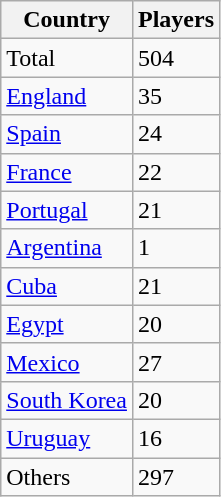<table class="wikitable">
<tr>
<th>Country</th>
<th>Players</th>
</tr>
<tr>
<td>Total</td>
<td>504</td>
</tr>
<tr>
<td> <a href='#'>England</a></td>
<td>35</td>
</tr>
<tr>
<td> <a href='#'>Spain</a></td>
<td>24</td>
</tr>
<tr>
<td> <a href='#'>France</a></td>
<td>22</td>
</tr>
<tr>
<td> <a href='#'>Portugal</a></td>
<td>21</td>
</tr>
<tr>
<td> <a href='#'>Argentina</a></td>
<td>1</td>
</tr>
<tr>
<td> <a href='#'>Cuba</a></td>
<td>21</td>
</tr>
<tr>
<td> <a href='#'>Egypt</a></td>
<td>20</td>
</tr>
<tr>
<td> <a href='#'>Mexico</a></td>
<td>27</td>
</tr>
<tr>
<td> <a href='#'>South Korea</a></td>
<td>20</td>
</tr>
<tr>
<td> <a href='#'>Uruguay</a></td>
<td>16</td>
</tr>
<tr>
<td>Others</td>
<td>297</td>
</tr>
</table>
